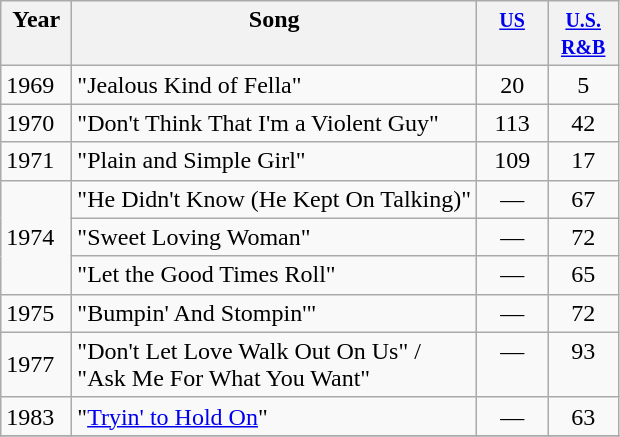<table class="wikitable">
<tr>
<th align="center" valign="top" width="40">Year</th>
<th align="left" valign="top">Song</th>
<th align="center" valign="top" width="40"><small><a href='#'>US</a></small></th>
<th align="center" valign="top" width="40"><small><a href='#'>U.S. R&B</a></small></th>
</tr>
<tr>
<td rowspan="1">1969</td>
<td align="left" valign="top">"Jealous Kind of Fella"</td>
<td align="center" valign="top">20</td>
<td align="center" valign="top">5</td>
</tr>
<tr>
<td rowspan="1">1970</td>
<td align="left" valign="top">"Don't Think That I'm a Violent Guy"</td>
<td align="center" valign="top">113</td>
<td align="center" valign="top">42</td>
</tr>
<tr>
<td rowspan="1">1971</td>
<td align="left" valign="top">"Plain and Simple Girl"</td>
<td align="center" valign="top">109</td>
<td align="center" valign="top">17</td>
</tr>
<tr>
<td rowspan="3">1974</td>
<td align="left" valign="top">"He Didn't Know (He Kept On Talking)"</td>
<td align="center" valign="top">—</td>
<td align="center" valign="top">67</td>
</tr>
<tr>
<td align="left" valign="top">"Sweet Loving Woman"</td>
<td align="center" valign="top">—</td>
<td align="center" valign="top">72</td>
</tr>
<tr>
<td align="left" valign="top">"Let the Good Times Roll"</td>
<td align="center" valign="top">—</td>
<td align="center" valign="top">65</td>
</tr>
<tr>
<td rowspan="1">1975</td>
<td align="left" valign="top">"Bumpin' And Stompin'"</td>
<td align="center" valign="top">—</td>
<td align="center" valign="top">72</td>
</tr>
<tr>
<td rowspan="1">1977</td>
<td align="left" valign="top">"Don't Let Love Walk Out On Us" /<br>"Ask Me For What You Want"</td>
<td align="center" valign="top">—</td>
<td align="center" valign="top">93</td>
</tr>
<tr>
<td rowspan="1">1983</td>
<td align="left" valign="top">"<a href='#'>Tryin' to Hold On</a>"</td>
<td align="center" valign="top">—</td>
<td align="center" valign="top">63</td>
</tr>
<tr>
</tr>
</table>
